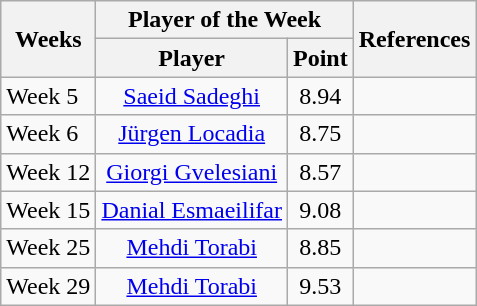<table class="wikitable">
<tr>
<th rowspan="2">Weeks</th>
<th colspan="2">Player of the Week</th>
<th rowspan="2">References</th>
</tr>
<tr>
<th>Player</th>
<th>Point</th>
</tr>
<tr>
<td>Week 5</td>
<td align="center"> <a href='#'>Saeid Sadeghi</a></td>
<td align="center">8.94</td>
<td align=center></td>
</tr>
<tr>
<td>Week 6</td>
<td align="center"> <a href='#'>Jürgen Locadia</a></td>
<td align="center">8.75</td>
<td align=center></td>
</tr>
<tr>
<td>Week 12</td>
<td align="center"> <a href='#'>Giorgi Gvelesiani</a></td>
<td align="center">8.57</td>
<td align=center></td>
</tr>
<tr>
<td>Week 15</td>
<td align="center"> <a href='#'>Danial Esmaeilifar</a></td>
<td align="center">9.08</td>
<td></td>
</tr>
<tr>
<td>Week 25</td>
<td align="center"> <a href='#'>Mehdi Torabi</a></td>
<td align="center">8.85</td>
<td></td>
</tr>
<tr>
<td>Week 29</td>
<td align="center"> <a href='#'>Mehdi Torabi</a></td>
<td align="center">9.53</td>
<td></td>
</tr>
</table>
